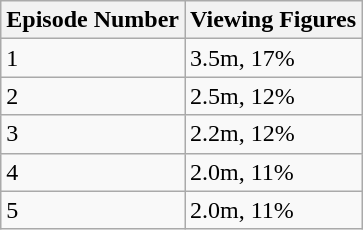<table class="wikitable">
<tr>
<th>Episode Number</th>
<th>Viewing Figures</th>
</tr>
<tr>
<td>1</td>
<td>3.5m, 17%</td>
</tr>
<tr>
<td>2</td>
<td>2.5m, 12%</td>
</tr>
<tr>
<td>3</td>
<td>2.2m, 12%</td>
</tr>
<tr>
<td>4</td>
<td>2.0m, 11%</td>
</tr>
<tr>
<td>5</td>
<td>2.0m, 11%</td>
</tr>
</table>
